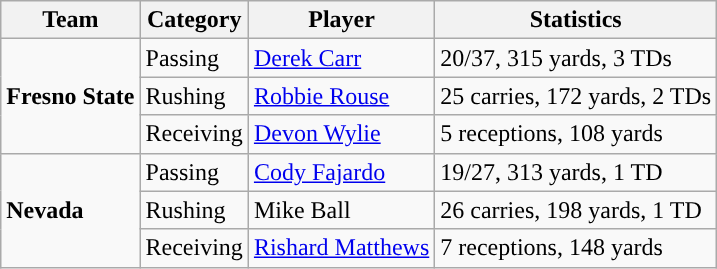<table class="wikitable" style="float: left;">
<tr>
<th>Team</th>
<th>Category</th>
<th>Player</th>
<th>Statistics</th>
</tr>
<tr>
<td rowspan=3><strong>Fresno State</strong></td>
<td>Passing</td>
<td><a href='#'>Derek Carr</a></td>
<td>20/37, 315 yards, 3 TDs</td>
</tr>
<tr>
<td>Rushing</td>
<td><a href='#'>Robbie Rouse</a></td>
<td>25 carries, 172 yards, 2 TDs</td>
</tr>
<tr>
<td>Receiving</td>
<td><a href='#'>Devon Wylie</a></td>
<td>5 receptions, 108 yards</td>
</tr>
<tr>
<td rowspan=3><strong>Nevada</strong></td>
<td>Passing</td>
<td><a href='#'>Cody Fajardo</a></td>
<td>19/27, 313 yards, 1 TD</td>
</tr>
<tr>
<td>Rushing</td>
<td>Mike Ball</td>
<td>26 carries, 198 yards, 1 TD</td>
</tr>
<tr>
<td>Receiving</td>
<td><a href='#'>Rishard Matthews</a></td>
<td>7 receptions, 148 yards</td>
</tr>
</table>
